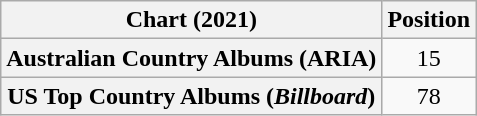<table class="wikitable plainrowheaders" style="text-align:center">
<tr>
<th scope="col">Chart (2021)</th>
<th scope="col">Position</th>
</tr>
<tr>
<th scope="row">Australian Country Albums (ARIA)</th>
<td>15</td>
</tr>
<tr>
<th scope="row">US Top Country Albums (<em>Billboard</em>)</th>
<td>78</td>
</tr>
</table>
